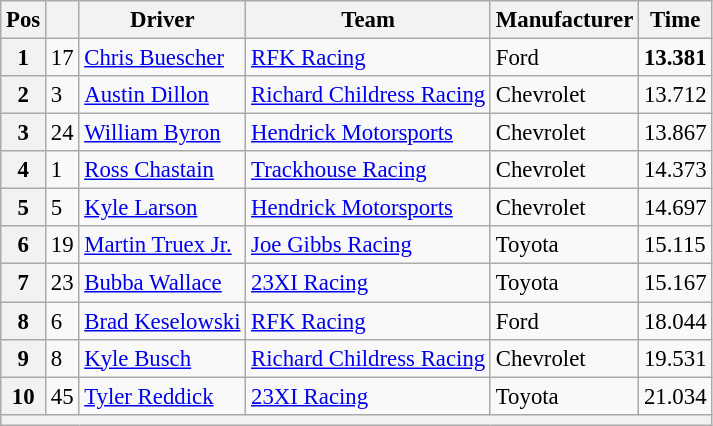<table class="wikitable" style="font-size:95%">
<tr>
<th>Pos</th>
<th></th>
<th>Driver</th>
<th>Team</th>
<th>Manufacturer</th>
<th>Time</th>
</tr>
<tr>
<th>1</th>
<td>17</td>
<td><a href='#'>Chris Buescher</a></td>
<td><a href='#'>RFK Racing</a></td>
<td>Ford</td>
<td><strong>13.381</strong></td>
</tr>
<tr>
<th>2</th>
<td>3</td>
<td><a href='#'>Austin Dillon</a></td>
<td><a href='#'>Richard Childress Racing</a></td>
<td>Chevrolet</td>
<td>13.712</td>
</tr>
<tr>
<th>3</th>
<td>24</td>
<td><a href='#'>William Byron</a></td>
<td><a href='#'>Hendrick Motorsports</a></td>
<td>Chevrolet</td>
<td>13.867</td>
</tr>
<tr>
<th>4</th>
<td>1</td>
<td><a href='#'>Ross Chastain</a></td>
<td><a href='#'>Trackhouse Racing</a></td>
<td>Chevrolet</td>
<td>14.373</td>
</tr>
<tr>
<th>5</th>
<td>5</td>
<td><a href='#'>Kyle Larson</a></td>
<td><a href='#'>Hendrick Motorsports</a></td>
<td>Chevrolet</td>
<td>14.697</td>
</tr>
<tr>
<th>6</th>
<td>19</td>
<td><a href='#'>Martin Truex Jr.</a></td>
<td><a href='#'>Joe Gibbs Racing</a></td>
<td>Toyota</td>
<td>15.115</td>
</tr>
<tr>
<th>7</th>
<td>23</td>
<td><a href='#'>Bubba Wallace</a></td>
<td><a href='#'>23XI Racing</a></td>
<td>Toyota</td>
<td>15.167</td>
</tr>
<tr>
<th>8</th>
<td>6</td>
<td><a href='#'>Brad Keselowski</a></td>
<td><a href='#'>RFK Racing</a></td>
<td>Ford</td>
<td>18.044</td>
</tr>
<tr>
<th>9</th>
<td>8</td>
<td><a href='#'>Kyle Busch</a></td>
<td><a href='#'>Richard Childress Racing</a></td>
<td>Chevrolet</td>
<td>19.531</td>
</tr>
<tr>
<th>10</th>
<td>45</td>
<td><a href='#'>Tyler Reddick</a></td>
<td><a href='#'>23XI Racing</a></td>
<td>Toyota</td>
<td>21.034</td>
</tr>
<tr>
<th colspan="6"></th>
</tr>
</table>
